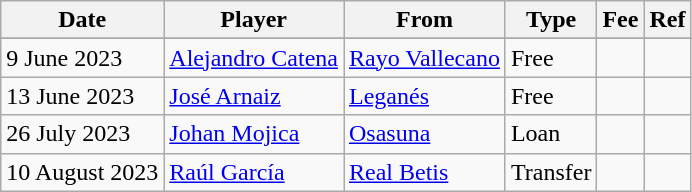<table class="wikitable">
<tr>
<th>Date</th>
<th>Player</th>
<th>From</th>
<th>Type</th>
<th>Fee</th>
<th>Ref</th>
</tr>
<tr>
</tr>
<tr>
<td>9 June 2023</td>
<td> <a href='#'>Alejandro Catena</a></td>
<td><a href='#'>Rayo Vallecano</a></td>
<td>Free</td>
<td></td>
<td></td>
</tr>
<tr>
<td>13 June 2023</td>
<td> <a href='#'>José Arnaiz</a></td>
<td><a href='#'>Leganés</a></td>
<td>Free</td>
<td></td>
<td></td>
</tr>
<tr>
<td>26 July 2023</td>
<td> <a href='#'>Johan Mojica</a></td>
<td><a href='#'>Osasuna</a></td>
<td>Loan</td>
<td></td>
<td></td>
</tr>
<tr>
<td>10 August 2023</td>
<td> <a href='#'>Raúl García</a></td>
<td><a href='#'>Real Betis</a></td>
<td>Transfer</td>
<td></td>
<td></td>
</tr>
</table>
